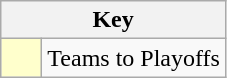<table class="wikitable" style="text-align: center;">
<tr>
<th colspan=2>Key</th>
</tr>
<tr>
<td style="background:#ffffcc; width:20px;"></td>
<td align=left>Teams to Playoffs</td>
</tr>
</table>
